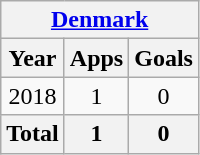<table class="wikitable" style="text-align:center">
<tr>
<th colspan=3><a href='#'>Denmark</a></th>
</tr>
<tr>
<th>Year</th>
<th>Apps</th>
<th>Goals</th>
</tr>
<tr>
<td>2018</td>
<td>1</td>
<td>0</td>
</tr>
<tr>
<th>Total</th>
<th>1</th>
<th>0</th>
</tr>
</table>
